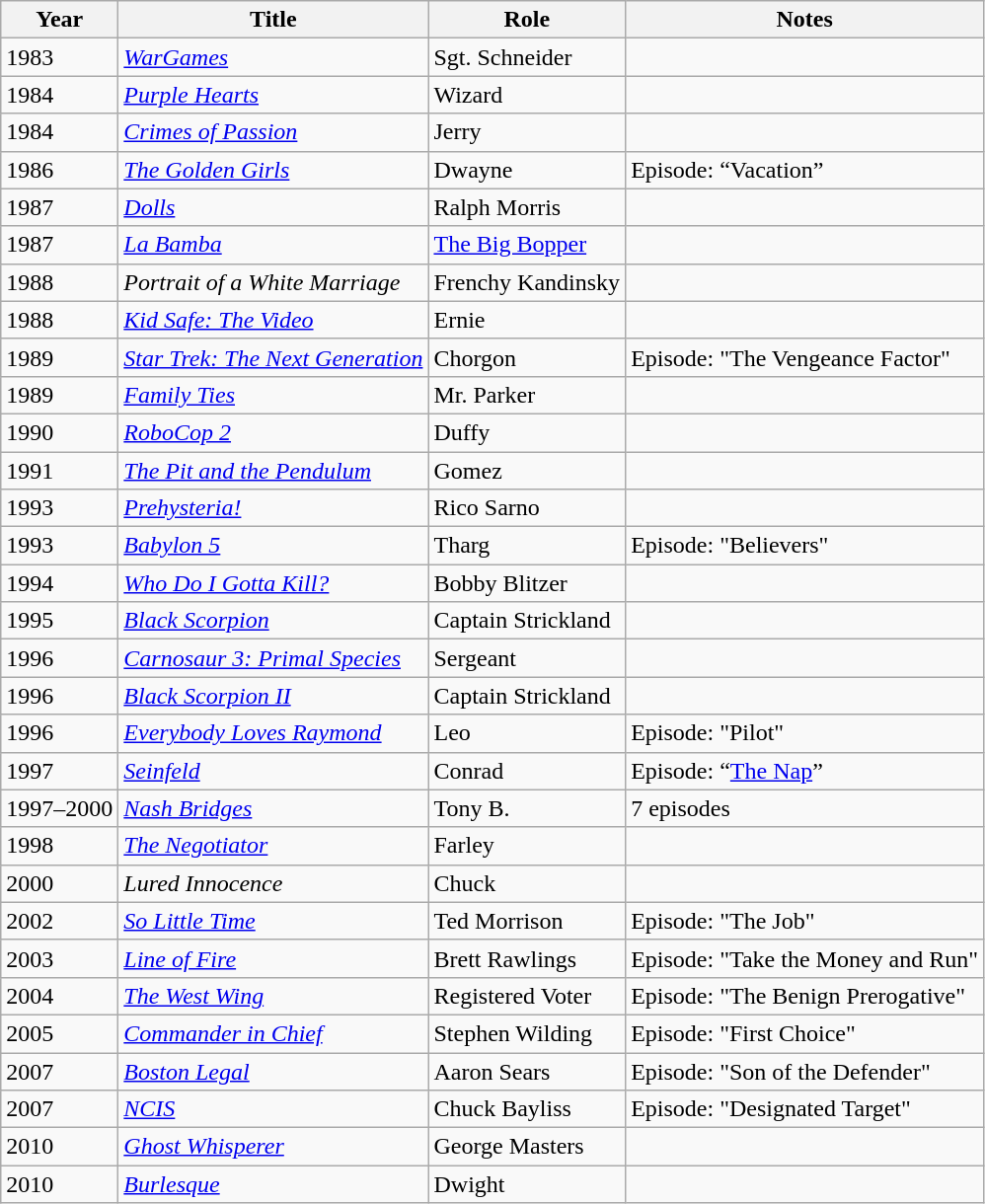<table class="wikitable">
<tr>
<th>Year</th>
<th>Title</th>
<th>Role</th>
<th>Notes</th>
</tr>
<tr>
<td>1983</td>
<td><em><a href='#'>WarGames</a></em></td>
<td>Sgt. Schneider</td>
<td></td>
</tr>
<tr>
<td>1984</td>
<td><em><a href='#'>Purple Hearts</a></em></td>
<td>Wizard</td>
<td></td>
</tr>
<tr>
<td>1984</td>
<td><em><a href='#'>Crimes of Passion</a></em></td>
<td>Jerry</td>
<td></td>
</tr>
<tr>
<td>1986</td>
<td><em><a href='#'>The Golden Girls</a></em></td>
<td>Dwayne</td>
<td>Episode: “Vacation”</td>
</tr>
<tr>
<td>1987</td>
<td><em><a href='#'>Dolls</a></em></td>
<td>Ralph Morris</td>
<td></td>
</tr>
<tr>
<td>1987</td>
<td><em><a href='#'>La Bamba</a></em></td>
<td><a href='#'>The Big Bopper</a></td>
<td></td>
</tr>
<tr>
<td>1988</td>
<td><em>Portrait of a White Marriage</em></td>
<td>Frenchy Kandinsky</td>
<td></td>
</tr>
<tr>
<td>1988</td>
<td><em><a href='#'>Kid Safe: The Video</a></em></td>
<td>Ernie</td>
<td></td>
</tr>
<tr>
<td>1989</td>
<td><em><a href='#'>Star Trek: The Next Generation</a></em></td>
<td>Chorgon</td>
<td>Episode: "The Vengeance Factor"</td>
</tr>
<tr>
<td>1989</td>
<td><em><a href='#'>Family Ties</a></em></td>
<td>Mr. Parker</td>
<td></td>
</tr>
<tr>
<td>1990</td>
<td><em><a href='#'>RoboCop 2</a></em></td>
<td>Duffy</td>
<td></td>
</tr>
<tr>
<td>1991</td>
<td><em><a href='#'>The Pit and the Pendulum</a></em></td>
<td>Gomez</td>
<td></td>
</tr>
<tr>
<td>1993</td>
<td><em><a href='#'>Prehysteria!</a></em></td>
<td>Rico Sarno</td>
<td></td>
</tr>
<tr>
<td>1993</td>
<td><em><a href='#'>Babylon 5</a></em></td>
<td>Tharg</td>
<td>Episode: "Believers"</td>
</tr>
<tr>
<td>1994</td>
<td><em><a href='#'>Who Do I Gotta Kill?</a></em></td>
<td>Bobby Blitzer</td>
<td></td>
</tr>
<tr>
<td>1995</td>
<td><em><a href='#'>Black Scorpion</a></em></td>
<td>Captain Strickland</td>
<td></td>
</tr>
<tr>
<td>1996</td>
<td><em><a href='#'>Carnosaur 3: Primal Species</a></em></td>
<td>Sergeant</td>
<td></td>
</tr>
<tr>
<td>1996</td>
<td><em><a href='#'>Black Scorpion II</a></em></td>
<td>Captain Strickland</td>
<td></td>
</tr>
<tr>
<td>1996</td>
<td><em><a href='#'>Everybody Loves Raymond</a></em></td>
<td>Leo</td>
<td>Episode: "Pilot"</td>
</tr>
<tr>
<td>1997</td>
<td><em><a href='#'>Seinfeld</a></em></td>
<td>Conrad</td>
<td>Episode: “<a href='#'>The Nap</a>”</td>
</tr>
<tr>
<td>1997–2000</td>
<td><em><a href='#'>Nash Bridges</a></em></td>
<td>Tony B.</td>
<td>7 episodes</td>
</tr>
<tr>
<td>1998</td>
<td><em><a href='#'>The Negotiator</a></em></td>
<td>Farley</td>
<td></td>
</tr>
<tr>
<td>2000</td>
<td><em>Lured Innocence</em></td>
<td>Chuck</td>
<td></td>
</tr>
<tr>
<td>2002</td>
<td><em><a href='#'>So Little Time</a></em></td>
<td>Ted Morrison</td>
<td>Episode: "The Job"</td>
</tr>
<tr>
<td>2003</td>
<td><em><a href='#'>Line of Fire</a></em></td>
<td>Brett Rawlings</td>
<td>Episode: "Take the Money and Run"</td>
</tr>
<tr>
<td>2004</td>
<td><em><a href='#'>The West Wing</a></em></td>
<td>Registered Voter</td>
<td>Episode: "The Benign Prerogative"</td>
</tr>
<tr>
<td>2005</td>
<td><em><a href='#'>Commander in Chief</a></em></td>
<td>Stephen Wilding</td>
<td>Episode: "First Choice"</td>
</tr>
<tr>
<td>2007</td>
<td><em><a href='#'>Boston Legal</a></em></td>
<td>Aaron Sears</td>
<td>Episode: "Son of the Defender"</td>
</tr>
<tr>
<td>2007</td>
<td><em><a href='#'>NCIS</a></em></td>
<td>Chuck Bayliss</td>
<td>Episode: "Designated Target"</td>
</tr>
<tr>
<td>2010</td>
<td><em><a href='#'>Ghost Whisperer</a></em></td>
<td>George Masters</td>
<td></td>
</tr>
<tr>
<td>2010</td>
<td><em><a href='#'>Burlesque</a></em></td>
<td>Dwight</td>
<td></td>
</tr>
</table>
